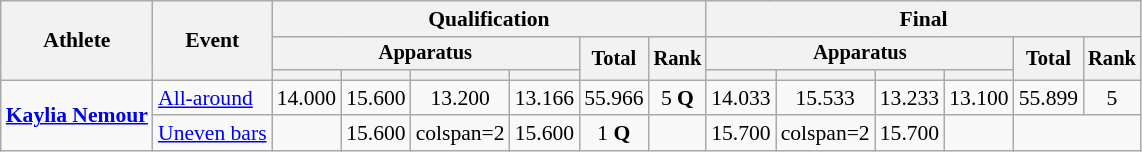<table class="wikitable" style="font-size:90%">
<tr>
<th rowspan=3>Athlete</th>
<th rowspan=3>Event</th>
<th colspan=6>Qualification</th>
<th colspan=6>Final</th>
</tr>
<tr style="font-size:95%">
<th colspan=4>Apparatus</th>
<th rowspan=2>Total</th>
<th rowspan=2>Rank</th>
<th colspan=4>Apparatus</th>
<th rowspan=2>Total</th>
<th rowspan=2>Rank</th>
</tr>
<tr style="font-size:95%">
<th></th>
<th></th>
<th></th>
<th></th>
<th></th>
<th></th>
<th></th>
<th></th>
</tr>
<tr align=center>
<td align=left rowspan=2><strong><a href='#'>Kaylia Nemour</a></strong></td>
<td align=left><a href='#'>All-around</a></td>
<td>14.000</td>
<td>15.600</td>
<td>13.200</td>
<td>13.166</td>
<td>55.966</td>
<td>5 <strong>Q</strong></td>
<td>14.033</td>
<td>15.533</td>
<td>13.233</td>
<td>13.100</td>
<td>55.899</td>
<td>5</td>
</tr>
<tr>
<td align=center><a href='#'>Uneven bars</a></td>
<td></td>
<td>15.600</td>
<td>colspan=2</td>
<td>15.600</td>
<td align=center>1 <strong>Q</strong></td>
<td></td>
<td>15.700</td>
<td>colspan=2</td>
<td>15.700</td>
<td align=center></td>
</tr>
</table>
